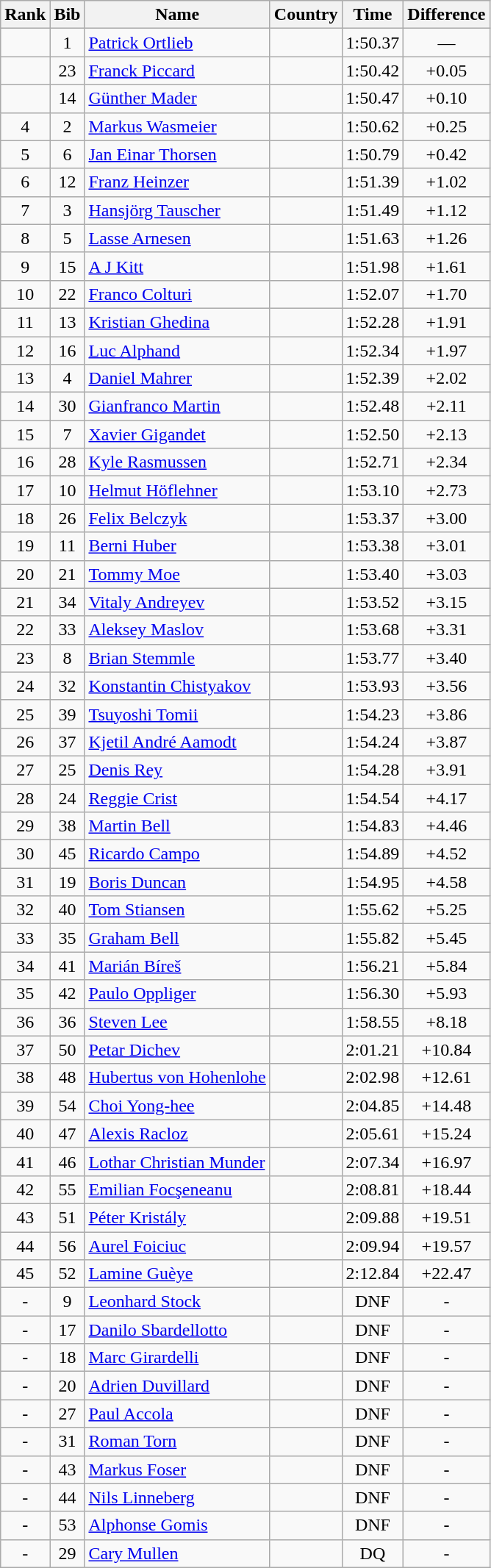<table class="wikitable sortable" style="text-align:center">
<tr>
<th>Rank</th>
<th>Bib</th>
<th>Name</th>
<th>Country</th>
<th>Time</th>
<th>Difference</th>
</tr>
<tr>
<td></td>
<td>1</td>
<td align=left><a href='#'>Patrick Ortlieb</a></td>
<td align=left></td>
<td>1:50.37</td>
<td>—</td>
</tr>
<tr>
<td></td>
<td>23</td>
<td align=left><a href='#'>Franck Piccard</a></td>
<td align=left></td>
<td>1:50.42</td>
<td>+0.05</td>
</tr>
<tr>
<td></td>
<td>14</td>
<td align=left><a href='#'>Günther Mader</a></td>
<td align=left></td>
<td>1:50.47</td>
<td>+0.10</td>
</tr>
<tr>
<td>4</td>
<td>2</td>
<td align=left><a href='#'>Markus Wasmeier</a></td>
<td align=left></td>
<td>1:50.62</td>
<td>+0.25</td>
</tr>
<tr>
<td>5</td>
<td>6</td>
<td align=left><a href='#'>Jan Einar Thorsen</a></td>
<td align=left></td>
<td>1:50.79</td>
<td>+0.42</td>
</tr>
<tr>
<td>6</td>
<td>12</td>
<td align=left><a href='#'>Franz Heinzer</a></td>
<td align=left></td>
<td>1:51.39</td>
<td>+1.02</td>
</tr>
<tr>
<td>7</td>
<td>3</td>
<td align=left><a href='#'>Hansjörg Tauscher</a></td>
<td align=left></td>
<td>1:51.49</td>
<td>+1.12</td>
</tr>
<tr>
<td>8</td>
<td>5</td>
<td align=left><a href='#'>Lasse Arnesen</a></td>
<td align=left></td>
<td>1:51.63</td>
<td>+1.26</td>
</tr>
<tr>
<td>9</td>
<td>15</td>
<td align=left><a href='#'>A J Kitt</a></td>
<td align=left></td>
<td>1:51.98</td>
<td>+1.61</td>
</tr>
<tr>
<td>10</td>
<td>22</td>
<td align=left><a href='#'>Franco Colturi</a></td>
<td align=left></td>
<td>1:52.07</td>
<td>+1.70</td>
</tr>
<tr>
<td>11</td>
<td>13</td>
<td align=left><a href='#'>Kristian Ghedina</a></td>
<td align=left></td>
<td>1:52.28</td>
<td>+1.91</td>
</tr>
<tr>
<td>12</td>
<td>16</td>
<td align=left><a href='#'>Luc Alphand</a></td>
<td align=left></td>
<td>1:52.34</td>
<td>+1.97</td>
</tr>
<tr>
<td>13</td>
<td>4</td>
<td align=left><a href='#'>Daniel Mahrer</a></td>
<td align=left></td>
<td>1:52.39</td>
<td>+2.02</td>
</tr>
<tr>
<td>14</td>
<td>30</td>
<td align=left><a href='#'>Gianfranco Martin</a></td>
<td align=left></td>
<td>1:52.48</td>
<td>+2.11</td>
</tr>
<tr>
<td>15</td>
<td>7</td>
<td align=left><a href='#'>Xavier Gigandet</a></td>
<td align=left></td>
<td>1:52.50</td>
<td>+2.13</td>
</tr>
<tr>
<td>16</td>
<td>28</td>
<td align=left><a href='#'>Kyle Rasmussen</a></td>
<td align=left></td>
<td>1:52.71</td>
<td>+2.34</td>
</tr>
<tr>
<td>17</td>
<td>10</td>
<td align=left><a href='#'>Helmut Höflehner</a></td>
<td align=left></td>
<td>1:53.10</td>
<td>+2.73</td>
</tr>
<tr>
<td>18</td>
<td>26</td>
<td align=left><a href='#'>Felix Belczyk</a></td>
<td align=left></td>
<td>1:53.37</td>
<td>+3.00</td>
</tr>
<tr>
<td>19</td>
<td>11</td>
<td align=left><a href='#'>Berni Huber</a></td>
<td align=left></td>
<td>1:53.38</td>
<td>+3.01</td>
</tr>
<tr>
<td>20</td>
<td>21</td>
<td align=left><a href='#'>Tommy Moe</a></td>
<td align=left></td>
<td>1:53.40</td>
<td>+3.03</td>
</tr>
<tr>
<td>21</td>
<td>34</td>
<td align=left><a href='#'>Vitaly Andreyev</a></td>
<td align=left></td>
<td>1:53.52</td>
<td>+3.15</td>
</tr>
<tr>
<td>22</td>
<td>33</td>
<td align=left><a href='#'>Aleksey Maslov</a></td>
<td align=left></td>
<td>1:53.68</td>
<td>+3.31</td>
</tr>
<tr>
<td>23</td>
<td>8</td>
<td align=left><a href='#'>Brian Stemmle</a></td>
<td align=left></td>
<td>1:53.77</td>
<td>+3.40</td>
</tr>
<tr>
<td>24</td>
<td>32</td>
<td align=left><a href='#'>Konstantin Chistyakov</a></td>
<td align=left></td>
<td>1:53.93</td>
<td>+3.56</td>
</tr>
<tr>
<td>25</td>
<td>39</td>
<td align=left><a href='#'>Tsuyoshi Tomii</a></td>
<td align=left></td>
<td>1:54.23</td>
<td>+3.86</td>
</tr>
<tr>
<td>26</td>
<td>37</td>
<td align=left><a href='#'>Kjetil André Aamodt</a></td>
<td align=left></td>
<td>1:54.24</td>
<td>+3.87</td>
</tr>
<tr>
<td>27</td>
<td>25</td>
<td align=left><a href='#'>Denis Rey</a></td>
<td align=left></td>
<td>1:54.28</td>
<td>+3.91</td>
</tr>
<tr>
<td>28</td>
<td>24</td>
<td align=left><a href='#'>Reggie Crist</a></td>
<td align=left></td>
<td>1:54.54</td>
<td>+4.17</td>
</tr>
<tr>
<td>29</td>
<td>38</td>
<td align=left><a href='#'>Martin Bell</a></td>
<td align=left></td>
<td>1:54.83</td>
<td>+4.46</td>
</tr>
<tr>
<td>30</td>
<td>45</td>
<td align=left><a href='#'>Ricardo Campo</a></td>
<td align=left></td>
<td>1:54.89</td>
<td>+4.52</td>
</tr>
<tr>
<td>31</td>
<td>19</td>
<td align=left><a href='#'>Boris Duncan</a></td>
<td align=left></td>
<td>1:54.95</td>
<td>+4.58</td>
</tr>
<tr>
<td>32</td>
<td>40</td>
<td align=left><a href='#'>Tom Stiansen</a></td>
<td align=left></td>
<td>1:55.62</td>
<td>+5.25</td>
</tr>
<tr>
<td>33</td>
<td>35</td>
<td align=left><a href='#'>Graham Bell</a></td>
<td align=left></td>
<td>1:55.82</td>
<td>+5.45</td>
</tr>
<tr>
<td>34</td>
<td>41</td>
<td align=left><a href='#'>Marián Bíreš</a></td>
<td align=left></td>
<td>1:56.21</td>
<td>+5.84</td>
</tr>
<tr>
<td>35</td>
<td>42</td>
<td align=left><a href='#'>Paulo Oppliger</a></td>
<td align=left></td>
<td>1:56.30</td>
<td>+5.93</td>
</tr>
<tr>
<td>36</td>
<td>36</td>
<td align=left><a href='#'>Steven Lee</a></td>
<td align=left></td>
<td>1:58.55</td>
<td>+8.18</td>
</tr>
<tr>
<td>37</td>
<td>50</td>
<td align=left><a href='#'>Petar Dichev</a></td>
<td align=left></td>
<td>2:01.21</td>
<td>+10.84</td>
</tr>
<tr>
<td>38</td>
<td>48</td>
<td align=left><a href='#'>Hubertus von Hohenlohe</a></td>
<td align=left></td>
<td>2:02.98</td>
<td>+12.61</td>
</tr>
<tr>
<td>39</td>
<td>54</td>
<td align=left><a href='#'>Choi Yong-hee</a></td>
<td align=left></td>
<td>2:04.85</td>
<td>+14.48</td>
</tr>
<tr>
<td>40</td>
<td>47</td>
<td align=left><a href='#'>Alexis Racloz</a></td>
<td align=left></td>
<td>2:05.61</td>
<td>+15.24</td>
</tr>
<tr>
<td>41</td>
<td>46</td>
<td align=left><a href='#'>Lothar Christian Munder</a></td>
<td align=left></td>
<td>2:07.34</td>
<td>+16.97</td>
</tr>
<tr>
<td>42</td>
<td>55</td>
<td align=left><a href='#'>Emilian Focşeneanu</a></td>
<td align=left></td>
<td>2:08.81</td>
<td>+18.44</td>
</tr>
<tr>
<td>43</td>
<td>51</td>
<td align=left><a href='#'>Péter Kristály</a></td>
<td align=left></td>
<td>2:09.88</td>
<td>+19.51</td>
</tr>
<tr>
<td>44</td>
<td>56</td>
<td align=left><a href='#'>Aurel Foiciuc</a></td>
<td align=left></td>
<td>2:09.94</td>
<td>+19.57</td>
</tr>
<tr>
<td>45</td>
<td>52</td>
<td align=left><a href='#'>Lamine Guèye</a></td>
<td align=left></td>
<td>2:12.84</td>
<td>+22.47</td>
</tr>
<tr>
<td>-</td>
<td>9</td>
<td align=left><a href='#'>Leonhard Stock</a></td>
<td align=left></td>
<td>DNF</td>
<td>-</td>
</tr>
<tr>
<td>-</td>
<td>17</td>
<td align=left><a href='#'>Danilo Sbardellotto</a></td>
<td align=left></td>
<td>DNF</td>
<td>-</td>
</tr>
<tr>
<td>-</td>
<td>18</td>
<td align=left><a href='#'>Marc Girardelli</a></td>
<td align=left></td>
<td>DNF</td>
<td>-</td>
</tr>
<tr>
<td>-</td>
<td>20</td>
<td align=left><a href='#'>Adrien Duvillard</a></td>
<td align=left></td>
<td>DNF</td>
<td>-</td>
</tr>
<tr>
<td>-</td>
<td>27</td>
<td align=left><a href='#'>Paul Accola</a></td>
<td align=left></td>
<td>DNF</td>
<td>-</td>
</tr>
<tr>
<td>-</td>
<td>31</td>
<td align=left><a href='#'>Roman Torn</a></td>
<td align=left></td>
<td>DNF</td>
<td>-</td>
</tr>
<tr>
<td>-</td>
<td>43</td>
<td align=left><a href='#'>Markus Foser</a></td>
<td align=left></td>
<td>DNF</td>
<td>-</td>
</tr>
<tr>
<td>-</td>
<td>44</td>
<td align=left><a href='#'>Nils Linneberg</a></td>
<td align=left></td>
<td>DNF</td>
<td>-</td>
</tr>
<tr>
<td>-</td>
<td>53</td>
<td align=left><a href='#'>Alphonse Gomis</a></td>
<td align=left></td>
<td>DNF</td>
<td>-</td>
</tr>
<tr>
<td>-</td>
<td>29</td>
<td align=left><a href='#'>Cary Mullen</a></td>
<td align=left></td>
<td>DQ</td>
<td>-</td>
</tr>
</table>
